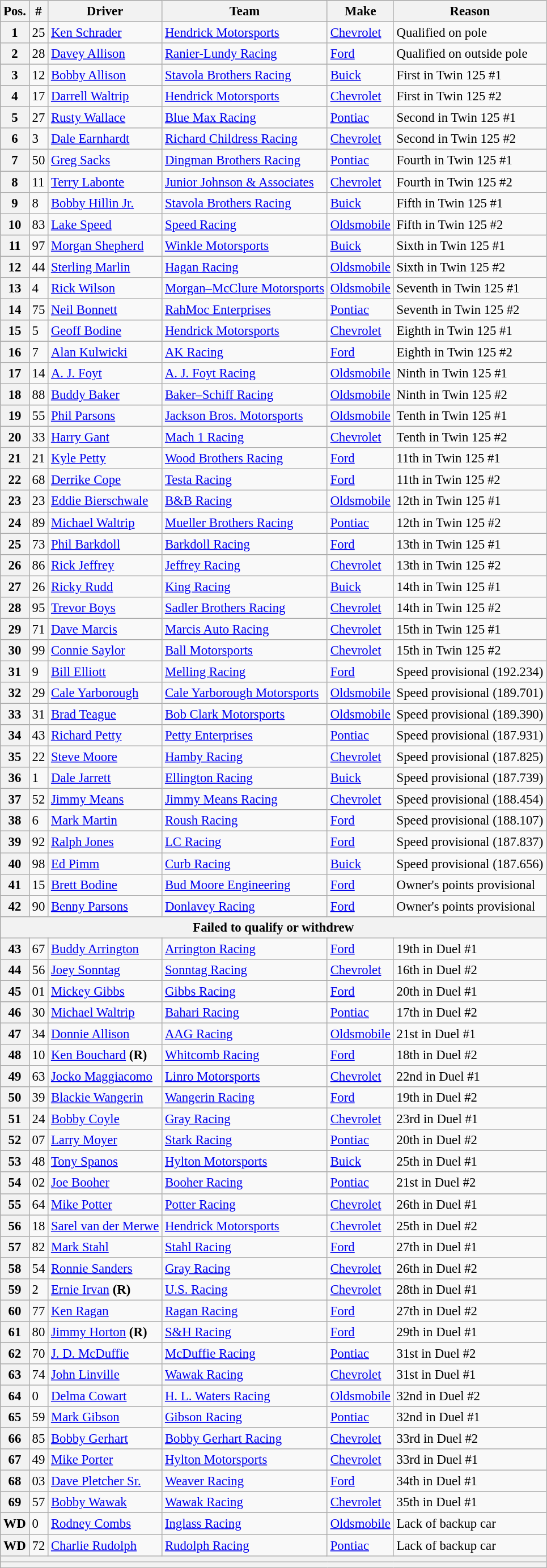<table class="wikitable" style="font-size:95%">
<tr>
<th>Pos.</th>
<th>#</th>
<th>Driver</th>
<th>Team</th>
<th>Make</th>
<th>Reason</th>
</tr>
<tr>
<th>1</th>
<td>25</td>
<td><a href='#'>Ken Schrader</a></td>
<td><a href='#'>Hendrick Motorsports</a></td>
<td><a href='#'>Chevrolet</a></td>
<td>Qualified on pole</td>
</tr>
<tr>
<th>2</th>
<td>28</td>
<td><a href='#'>Davey Allison</a></td>
<td><a href='#'>Ranier-Lundy Racing</a></td>
<td><a href='#'>Ford</a></td>
<td>Qualified on outside pole</td>
</tr>
<tr>
<th>3</th>
<td>12</td>
<td><a href='#'>Bobby Allison</a></td>
<td><a href='#'>Stavola Brothers Racing</a></td>
<td><a href='#'>Buick</a></td>
<td>First in Twin 125 #1</td>
</tr>
<tr>
<th>4</th>
<td>17</td>
<td><a href='#'>Darrell Waltrip</a></td>
<td><a href='#'>Hendrick Motorsports</a></td>
<td><a href='#'>Chevrolet</a></td>
<td>First in Twin 125 #2</td>
</tr>
<tr>
<th>5</th>
<td>27</td>
<td><a href='#'>Rusty Wallace</a></td>
<td><a href='#'>Blue Max Racing</a></td>
<td><a href='#'>Pontiac</a></td>
<td>Second in Twin 125 #1</td>
</tr>
<tr>
<th>6</th>
<td>3</td>
<td><a href='#'>Dale Earnhardt</a></td>
<td><a href='#'>Richard Childress Racing</a></td>
<td><a href='#'>Chevrolet</a></td>
<td>Second in Twin 125 #2</td>
</tr>
<tr>
<th>7</th>
<td>50</td>
<td><a href='#'>Greg Sacks</a></td>
<td><a href='#'>Dingman Brothers Racing</a></td>
<td><a href='#'>Pontiac</a></td>
<td>Fourth in Twin 125 #1</td>
</tr>
<tr>
<th>8</th>
<td>11</td>
<td><a href='#'>Terry Labonte</a></td>
<td><a href='#'>Junior Johnson & Associates</a></td>
<td><a href='#'>Chevrolet</a></td>
<td>Fourth in Twin 125 #2</td>
</tr>
<tr>
<th>9</th>
<td>8</td>
<td><a href='#'>Bobby Hillin Jr.</a></td>
<td><a href='#'>Stavola Brothers Racing</a></td>
<td><a href='#'>Buick</a></td>
<td>Fifth in Twin 125 #1</td>
</tr>
<tr>
<th>10</th>
<td>83</td>
<td><a href='#'>Lake Speed</a></td>
<td><a href='#'>Speed Racing</a></td>
<td><a href='#'>Oldsmobile</a></td>
<td>Fifth in Twin 125 #2</td>
</tr>
<tr>
<th>11</th>
<td>97</td>
<td><a href='#'>Morgan Shepherd</a></td>
<td><a href='#'>Winkle Motorsports</a></td>
<td><a href='#'>Buick</a></td>
<td>Sixth in Twin 125 #1</td>
</tr>
<tr>
<th>12</th>
<td>44</td>
<td><a href='#'>Sterling Marlin</a></td>
<td><a href='#'>Hagan Racing</a></td>
<td><a href='#'>Oldsmobile</a></td>
<td>Sixth in Twin 125 #2</td>
</tr>
<tr>
<th>13</th>
<td>4</td>
<td><a href='#'>Rick Wilson</a></td>
<td><a href='#'>Morgan–McClure Motorsports</a></td>
<td><a href='#'>Oldsmobile</a></td>
<td>Seventh in Twin 125 #1</td>
</tr>
<tr>
<th>14</th>
<td>75</td>
<td><a href='#'>Neil Bonnett</a></td>
<td><a href='#'>RahMoc Enterprises</a></td>
<td><a href='#'>Pontiac</a></td>
<td>Seventh in Twin 125 #2</td>
</tr>
<tr>
<th>15</th>
<td>5</td>
<td><a href='#'>Geoff Bodine</a></td>
<td><a href='#'>Hendrick Motorsports</a></td>
<td><a href='#'>Chevrolet</a></td>
<td>Eighth in Twin 125 #1</td>
</tr>
<tr>
<th>16</th>
<td>7</td>
<td><a href='#'>Alan Kulwicki</a></td>
<td><a href='#'>AK Racing</a></td>
<td><a href='#'>Ford</a></td>
<td>Eighth in Twin 125 #2</td>
</tr>
<tr>
<th>17</th>
<td>14</td>
<td><a href='#'>A. J. Foyt</a></td>
<td><a href='#'>A. J. Foyt Racing</a></td>
<td><a href='#'>Oldsmobile</a></td>
<td>Ninth in Twin 125 #1</td>
</tr>
<tr>
<th>18</th>
<td>88</td>
<td><a href='#'>Buddy Baker</a></td>
<td><a href='#'>Baker–Schiff Racing</a></td>
<td><a href='#'>Oldsmobile</a></td>
<td>Ninth in Twin 125 #2</td>
</tr>
<tr>
<th>19</th>
<td>55</td>
<td><a href='#'>Phil Parsons</a></td>
<td><a href='#'>Jackson Bros. Motorsports</a></td>
<td><a href='#'>Oldsmobile</a></td>
<td>Tenth in Twin 125 #1</td>
</tr>
<tr>
<th>20</th>
<td>33</td>
<td><a href='#'>Harry Gant</a></td>
<td><a href='#'>Mach 1 Racing</a></td>
<td><a href='#'>Chevrolet</a></td>
<td>Tenth in Twin 125 #2</td>
</tr>
<tr>
<th>21</th>
<td>21</td>
<td><a href='#'>Kyle Petty</a></td>
<td><a href='#'>Wood Brothers Racing</a></td>
<td><a href='#'>Ford</a></td>
<td>11th in Twin 125 #1</td>
</tr>
<tr>
<th>22</th>
<td>68</td>
<td><a href='#'>Derrike Cope</a></td>
<td><a href='#'>Testa Racing</a></td>
<td><a href='#'>Ford</a></td>
<td>11th in Twin 125 #2</td>
</tr>
<tr>
<th>23</th>
<td>23</td>
<td><a href='#'>Eddie Bierschwale</a></td>
<td><a href='#'>B&B Racing</a></td>
<td><a href='#'>Oldsmobile</a></td>
<td>12th in Twin 125 #1</td>
</tr>
<tr>
<th>24</th>
<td>89</td>
<td><a href='#'>Michael Waltrip</a></td>
<td><a href='#'>Mueller Brothers Racing</a></td>
<td><a href='#'>Pontiac</a></td>
<td>12th in Twin 125 #2</td>
</tr>
<tr>
<th>25</th>
<td>73</td>
<td><a href='#'>Phil Barkdoll</a></td>
<td><a href='#'>Barkdoll Racing</a></td>
<td><a href='#'>Ford</a></td>
<td>13th in Twin 125 #1</td>
</tr>
<tr>
<th>26</th>
<td>86</td>
<td><a href='#'>Rick Jeffrey</a></td>
<td><a href='#'>Jeffrey Racing</a></td>
<td><a href='#'>Chevrolet</a></td>
<td>13th in Twin 125 #2</td>
</tr>
<tr>
<th>27</th>
<td>26</td>
<td><a href='#'>Ricky Rudd</a></td>
<td><a href='#'>King Racing</a></td>
<td><a href='#'>Buick</a></td>
<td>14th in Twin 125 #1</td>
</tr>
<tr>
<th>28</th>
<td>95</td>
<td><a href='#'>Trevor Boys</a></td>
<td><a href='#'>Sadler Brothers Racing</a></td>
<td><a href='#'>Chevrolet</a></td>
<td>14th in Twin 125 #2</td>
</tr>
<tr>
<th>29</th>
<td>71</td>
<td><a href='#'>Dave Marcis</a></td>
<td><a href='#'>Marcis Auto Racing</a></td>
<td><a href='#'>Chevrolet</a></td>
<td>15th in Twin 125 #1</td>
</tr>
<tr>
<th>30</th>
<td>99</td>
<td><a href='#'>Connie Saylor</a></td>
<td><a href='#'>Ball Motorsports</a></td>
<td><a href='#'>Chevrolet</a></td>
<td>15th in Twin 125 #2</td>
</tr>
<tr>
<th>31</th>
<td>9</td>
<td><a href='#'>Bill Elliott</a></td>
<td><a href='#'>Melling Racing</a></td>
<td><a href='#'>Ford</a></td>
<td>Speed provisional (192.234)</td>
</tr>
<tr>
<th>32</th>
<td>29</td>
<td><a href='#'>Cale Yarborough</a></td>
<td><a href='#'>Cale Yarborough Motorsports</a></td>
<td><a href='#'>Oldsmobile</a></td>
<td>Speed provisional (189.701)</td>
</tr>
<tr>
<th>33</th>
<td>31</td>
<td><a href='#'>Brad Teague</a></td>
<td><a href='#'>Bob Clark Motorsports</a></td>
<td><a href='#'>Oldsmobile</a></td>
<td>Speed provisional (189.390)</td>
</tr>
<tr>
<th>34</th>
<td>43</td>
<td><a href='#'>Richard Petty</a></td>
<td><a href='#'>Petty Enterprises</a></td>
<td><a href='#'>Pontiac</a></td>
<td>Speed provisional (187.931)</td>
</tr>
<tr>
<th>35</th>
<td>22</td>
<td><a href='#'>Steve Moore</a></td>
<td><a href='#'>Hamby Racing</a></td>
<td><a href='#'>Chevrolet</a></td>
<td>Speed provisional (187.825)</td>
</tr>
<tr>
<th>36</th>
<td>1</td>
<td><a href='#'>Dale Jarrett</a></td>
<td><a href='#'>Ellington Racing</a></td>
<td><a href='#'>Buick</a></td>
<td>Speed provisional (187.739)</td>
</tr>
<tr>
<th>37</th>
<td>52</td>
<td><a href='#'>Jimmy Means</a></td>
<td><a href='#'>Jimmy Means Racing</a></td>
<td><a href='#'>Chevrolet</a></td>
<td>Speed provisional (188.454)</td>
</tr>
<tr>
<th>38</th>
<td>6</td>
<td><a href='#'>Mark Martin</a></td>
<td><a href='#'>Roush Racing</a></td>
<td><a href='#'>Ford</a></td>
<td>Speed provisional (188.107)</td>
</tr>
<tr>
<th>39</th>
<td>92</td>
<td><a href='#'>Ralph Jones</a></td>
<td><a href='#'>LC Racing</a></td>
<td><a href='#'>Ford</a></td>
<td>Speed provisional (187.837)</td>
</tr>
<tr>
<th>40</th>
<td>98</td>
<td><a href='#'>Ed Pimm</a></td>
<td><a href='#'>Curb Racing</a></td>
<td><a href='#'>Buick</a></td>
<td>Speed provisional (187.656)</td>
</tr>
<tr>
<th>41</th>
<td>15</td>
<td><a href='#'>Brett Bodine</a></td>
<td><a href='#'>Bud Moore Engineering</a></td>
<td><a href='#'>Ford</a></td>
<td>Owner's points provisional</td>
</tr>
<tr>
<th>42</th>
<td>90</td>
<td><a href='#'>Benny Parsons</a></td>
<td><a href='#'>Donlavey Racing</a></td>
<td><a href='#'>Ford</a></td>
<td>Owner's points provisional</td>
</tr>
<tr>
<th colspan="6">Failed to qualify or withdrew</th>
</tr>
<tr>
<th>43</th>
<td>67</td>
<td><a href='#'>Buddy Arrington</a></td>
<td><a href='#'>Arrington Racing</a></td>
<td><a href='#'>Ford</a></td>
<td>19th in Duel #1</td>
</tr>
<tr>
<th>44</th>
<td>56</td>
<td><a href='#'>Joey Sonntag</a></td>
<td><a href='#'>Sonntag Racing</a></td>
<td><a href='#'>Chevrolet</a></td>
<td>16th in Duel #2</td>
</tr>
<tr>
<th>45</th>
<td>01</td>
<td><a href='#'>Mickey Gibbs</a></td>
<td><a href='#'>Gibbs Racing</a></td>
<td><a href='#'>Ford</a></td>
<td>20th in Duel #1</td>
</tr>
<tr>
<th>46</th>
<td>30</td>
<td><a href='#'>Michael Waltrip</a></td>
<td><a href='#'>Bahari Racing</a></td>
<td><a href='#'>Pontiac</a></td>
<td>17th in Duel #2</td>
</tr>
<tr>
<th>47</th>
<td>34</td>
<td><a href='#'>Donnie Allison</a></td>
<td><a href='#'>AAG Racing</a></td>
<td><a href='#'>Oldsmobile</a></td>
<td>21st in Duel #1</td>
</tr>
<tr>
<th>48</th>
<td>10</td>
<td><a href='#'>Ken Bouchard</a> <strong>(R)</strong></td>
<td><a href='#'>Whitcomb Racing</a></td>
<td><a href='#'>Ford</a></td>
<td>18th in Duel #2</td>
</tr>
<tr>
<th>49</th>
<td>63</td>
<td><a href='#'>Jocko Maggiacomo</a></td>
<td><a href='#'>Linro Motorsports</a></td>
<td><a href='#'>Chevrolet</a></td>
<td>22nd in Duel #1</td>
</tr>
<tr>
<th>50</th>
<td>39</td>
<td><a href='#'>Blackie Wangerin</a></td>
<td><a href='#'>Wangerin Racing</a></td>
<td><a href='#'>Ford</a></td>
<td>19th in Duel #2</td>
</tr>
<tr>
<th>51</th>
<td>24</td>
<td><a href='#'>Bobby Coyle</a></td>
<td><a href='#'>Gray Racing</a></td>
<td><a href='#'>Chevrolet</a></td>
<td>23rd in Duel #1</td>
</tr>
<tr>
<th>52</th>
<td>07</td>
<td><a href='#'>Larry Moyer</a></td>
<td><a href='#'>Stark Racing</a></td>
<td><a href='#'>Pontiac</a></td>
<td>20th in Duel #2</td>
</tr>
<tr>
<th>53</th>
<td>48</td>
<td><a href='#'>Tony Spanos</a></td>
<td><a href='#'>Hylton Motorsports</a></td>
<td><a href='#'>Buick</a></td>
<td>25th in Duel #1</td>
</tr>
<tr>
<th>54</th>
<td>02</td>
<td><a href='#'>Joe Booher</a></td>
<td><a href='#'>Booher Racing</a></td>
<td><a href='#'>Pontiac</a></td>
<td>21st in Duel #2</td>
</tr>
<tr>
<th>55</th>
<td>64</td>
<td><a href='#'>Mike Potter</a></td>
<td><a href='#'>Potter Racing</a></td>
<td><a href='#'>Chevrolet</a></td>
<td>26th in Duel #1</td>
</tr>
<tr>
<th>56</th>
<td>18</td>
<td><a href='#'>Sarel van der Merwe</a></td>
<td><a href='#'>Hendrick Motorsports</a></td>
<td><a href='#'>Chevrolet</a></td>
<td>25th in Duel #2</td>
</tr>
<tr>
<th>57</th>
<td>82</td>
<td><a href='#'>Mark Stahl</a></td>
<td><a href='#'>Stahl Racing</a></td>
<td><a href='#'>Ford</a></td>
<td>27th in Duel #1</td>
</tr>
<tr>
<th>58</th>
<td>54</td>
<td><a href='#'>Ronnie Sanders</a></td>
<td><a href='#'>Gray Racing</a></td>
<td><a href='#'>Chevrolet</a></td>
<td>26th in Duel #2</td>
</tr>
<tr>
<th>59</th>
<td>2</td>
<td><a href='#'>Ernie Irvan</a> <strong>(R)</strong></td>
<td><a href='#'>U.S. Racing</a></td>
<td><a href='#'>Chevrolet</a></td>
<td>28th in Duel #1</td>
</tr>
<tr>
<th>60</th>
<td>77</td>
<td><a href='#'>Ken Ragan</a></td>
<td><a href='#'>Ragan Racing</a></td>
<td><a href='#'>Ford</a></td>
<td>27th in Duel #2</td>
</tr>
<tr>
<th>61</th>
<td>80</td>
<td><a href='#'>Jimmy Horton</a> <strong>(R)</strong></td>
<td><a href='#'>S&H Racing</a></td>
<td><a href='#'>Ford</a></td>
<td>29th in Duel #1</td>
</tr>
<tr>
<th>62</th>
<td>70</td>
<td><a href='#'>J. D. McDuffie</a></td>
<td><a href='#'>McDuffie Racing</a></td>
<td><a href='#'>Pontiac</a></td>
<td>31st in Duel #2</td>
</tr>
<tr>
<th>63</th>
<td>74</td>
<td><a href='#'>John Linville</a></td>
<td><a href='#'>Wawak Racing</a></td>
<td><a href='#'>Chevrolet</a></td>
<td>31st in Duel #1</td>
</tr>
<tr>
<th>64</th>
<td>0</td>
<td><a href='#'>Delma Cowart</a></td>
<td><a href='#'>H. L. Waters Racing</a></td>
<td><a href='#'>Oldsmobile</a></td>
<td>32nd in Duel #2</td>
</tr>
<tr>
<th>65</th>
<td>59</td>
<td><a href='#'>Mark Gibson</a></td>
<td><a href='#'>Gibson Racing</a></td>
<td><a href='#'>Pontiac</a></td>
<td>32nd in Duel #1</td>
</tr>
<tr>
<th>66</th>
<td>85</td>
<td><a href='#'>Bobby Gerhart</a></td>
<td><a href='#'>Bobby Gerhart Racing</a></td>
<td><a href='#'>Chevrolet</a></td>
<td>33rd in Duel #2</td>
</tr>
<tr>
<th>67</th>
<td>49</td>
<td><a href='#'>Mike Porter</a></td>
<td><a href='#'>Hylton Motorsports</a></td>
<td><a href='#'>Chevrolet</a></td>
<td>33rd in Duel #1</td>
</tr>
<tr>
<th>68</th>
<td>03</td>
<td><a href='#'>Dave Pletcher Sr.</a></td>
<td><a href='#'>Weaver Racing</a></td>
<td><a href='#'>Ford</a></td>
<td>34th in Duel #1</td>
</tr>
<tr>
<th>69</th>
<td>57</td>
<td><a href='#'>Bobby Wawak</a></td>
<td><a href='#'>Wawak Racing</a></td>
<td><a href='#'>Chevrolet</a></td>
<td>35th in Duel #1</td>
</tr>
<tr>
<th>WD</th>
<td>0</td>
<td><a href='#'>Rodney Combs</a></td>
<td><a href='#'>Inglass Racing</a></td>
<td><a href='#'>Oldsmobile</a></td>
<td>Lack of backup car</td>
</tr>
<tr>
<th>WD</th>
<td>72</td>
<td><a href='#'>Charlie Rudolph</a></td>
<td><a href='#'>Rudolph Racing</a></td>
<td><a href='#'>Pontiac</a></td>
<td>Lack of backup car</td>
</tr>
<tr>
<th colspan="6"></th>
</tr>
<tr>
<th colspan="6"></th>
</tr>
</table>
